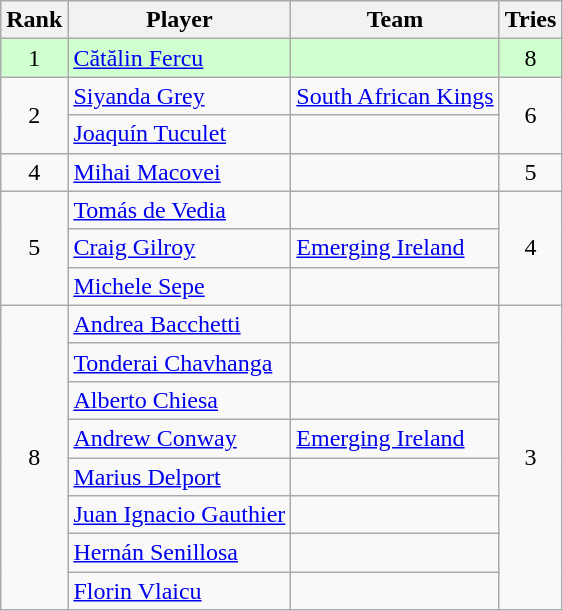<table class="wikitable sortable">
<tr>
<th>Rank</th>
<th>Player</th>
<th>Team</th>
<th>Tries</th>
</tr>
<tr style="background:#d0ffd0;">
<td align=center>1</td>
<td><a href='#'>Cătălin Fercu</a></td>
<td></td>
<td align=center>8</td>
</tr>
<tr>
<td rowspan=2 align=center>2</td>
<td><a href='#'>Siyanda Grey</a></td>
<td> <a href='#'>South African Kings</a></td>
<td rowspan=2 align=center>6</td>
</tr>
<tr>
<td><a href='#'>Joaquín Tuculet</a></td>
<td></td>
</tr>
<tr>
<td align=center>4</td>
<td><a href='#'>Mihai Macovei</a></td>
<td></td>
<td align=center>5</td>
</tr>
<tr>
<td rowspan=3 align=center>5</td>
<td><a href='#'>Tomás de Vedia</a></td>
<td></td>
<td rowspan=3 align=center>4</td>
</tr>
<tr>
<td><a href='#'>Craig Gilroy</a></td>
<td> <a href='#'>Emerging Ireland</a></td>
</tr>
<tr>
<td><a href='#'>Michele Sepe</a></td>
<td></td>
</tr>
<tr>
<td rowspan=8 align=center>8</td>
<td><a href='#'>Andrea Bacchetti</a></td>
<td></td>
<td rowspan=8 align=center>3</td>
</tr>
<tr>
<td><a href='#'>Tonderai Chavhanga</a></td>
<td></td>
</tr>
<tr>
<td><a href='#'>Alberto Chiesa</a></td>
<td></td>
</tr>
<tr>
<td><a href='#'>Andrew Conway</a></td>
<td> <a href='#'>Emerging Ireland</a></td>
</tr>
<tr>
<td><a href='#'>Marius Delport</a></td>
<td></td>
</tr>
<tr>
<td><a href='#'>Juan Ignacio Gauthier</a></td>
<td></td>
</tr>
<tr>
<td><a href='#'>Hernán Senillosa</a></td>
<td></td>
</tr>
<tr>
<td><a href='#'>Florin Vlaicu</a></td>
<td></td>
</tr>
</table>
